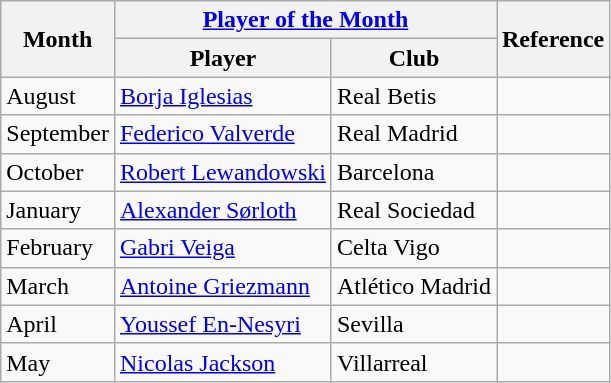<table class="wikitable">
<tr>
<th rowspan="2">Month</th>
<th colspan="2"><a href='#'>Player of the Month</a></th>
<th rowspan="2">Reference</th>
</tr>
<tr>
<th>Player</th>
<th>Club</th>
</tr>
<tr>
<td>August</td>
<td> <a href='#'>Borja Iglesias</a></td>
<td>Real Betis</td>
<td align=center></td>
</tr>
<tr>
<td>September</td>
<td> <a href='#'>Federico Valverde</a></td>
<td>Real Madrid</td>
<td align=center></td>
</tr>
<tr>
<td>October</td>
<td> <a href='#'>Robert Lewandowski</a></td>
<td>Barcelona</td>
<td align=center></td>
</tr>
<tr>
<td>January</td>
<td> <a href='#'>Alexander Sørloth</a></td>
<td>Real Sociedad</td>
<td align=center></td>
</tr>
<tr>
<td>February</td>
<td> <a href='#'>Gabri Veiga</a></td>
<td>Celta Vigo</td>
<td align=center></td>
</tr>
<tr>
<td>March</td>
<td> <a href='#'>Antoine Griezmann</a></td>
<td>Atlético Madrid</td>
<td align=center></td>
</tr>
<tr>
<td>April</td>
<td> <a href='#'>Youssef En-Nesyri</a></td>
<td>Sevilla</td>
<td align=center></td>
</tr>
<tr>
<td>May</td>
<td> <a href='#'>Nicolas Jackson</a></td>
<td>Villarreal</td>
<td align=center></td>
</tr>
</table>
